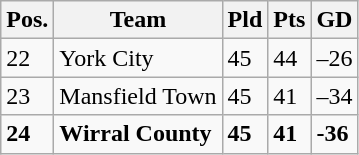<table class="wikitable">
<tr>
<th>Pos.</th>
<th>Team</th>
<th>Pld</th>
<th>Pts</th>
<th>GD</th>
</tr>
<tr>
<td>22</td>
<td>York City</td>
<td>45</td>
<td>44</td>
<td>–26</td>
</tr>
<tr>
<td>23</td>
<td>Mansfield Town</td>
<td>45</td>
<td>41</td>
<td>–34</td>
</tr>
<tr>
<td><strong>24</strong></td>
<td><strong>Wirral County</strong></td>
<td><strong>45</strong></td>
<td><strong>41</strong></td>
<td><strong>-36</strong></td>
</tr>
</table>
